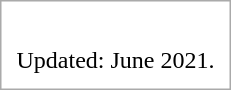<table style="border:solid 1px #aaa;" cellpadding="10" cellspacing="0">
<tr>
<td></td>
</tr>
<tr>
<td>Updated: June 2021.</td>
</tr>
</table>
